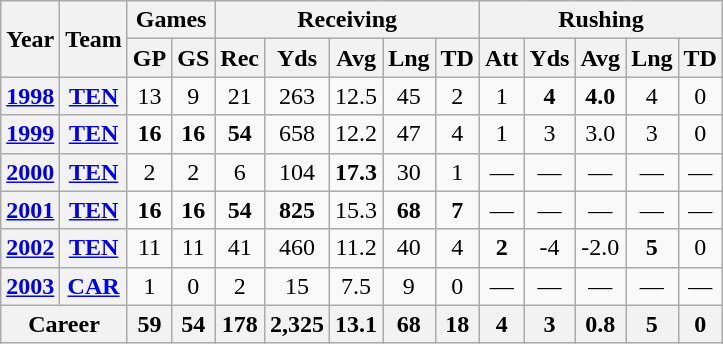<table class="wikitable" style="text-align:center;">
<tr>
<th rowspan="2">Year</th>
<th rowspan="2">Team</th>
<th colspan="2">Games</th>
<th colspan="5">Receiving</th>
<th colspan="5">Rushing</th>
</tr>
<tr>
<th>GP</th>
<th>GS</th>
<th>Rec</th>
<th>Yds</th>
<th>Avg</th>
<th>Lng</th>
<th>TD</th>
<th>Att</th>
<th>Yds</th>
<th>Avg</th>
<th>Lng</th>
<th>TD</th>
</tr>
<tr>
<th><a href='#'>1998</a></th>
<th><a href='#'>TEN</a></th>
<td>13</td>
<td>9</td>
<td>21</td>
<td>263</td>
<td>12.5</td>
<td>45</td>
<td>2</td>
<td>1</td>
<td><strong>4</strong></td>
<td><strong>4.0</strong></td>
<td>4</td>
<td>0</td>
</tr>
<tr>
<th><a href='#'>1999</a></th>
<th><a href='#'>TEN</a></th>
<td><strong>16</strong></td>
<td><strong>16</strong></td>
<td><strong>54</strong></td>
<td>658</td>
<td>12.2</td>
<td>47</td>
<td>4</td>
<td>1</td>
<td>3</td>
<td>3.0</td>
<td>3</td>
<td>0</td>
</tr>
<tr>
<th><a href='#'>2000</a></th>
<th><a href='#'>TEN</a></th>
<td>2</td>
<td>2</td>
<td>6</td>
<td>104</td>
<td><strong>17.3</strong></td>
<td>30</td>
<td>1</td>
<td>—</td>
<td>—</td>
<td>—</td>
<td>—</td>
<td>—</td>
</tr>
<tr>
<th><a href='#'>2001</a></th>
<th><a href='#'>TEN</a></th>
<td><strong>16</strong></td>
<td><strong>16</strong></td>
<td><strong>54</strong></td>
<td><strong>825</strong></td>
<td>15.3</td>
<td><strong>68</strong></td>
<td><strong>7</strong></td>
<td>—</td>
<td>—</td>
<td>—</td>
<td>—</td>
<td>—</td>
</tr>
<tr>
<th><a href='#'>2002</a></th>
<th><a href='#'>TEN</a></th>
<td>11</td>
<td>11</td>
<td>41</td>
<td>460</td>
<td>11.2</td>
<td>40</td>
<td>4</td>
<td><strong>2</strong></td>
<td>-4</td>
<td>-2.0</td>
<td><strong>5</strong></td>
<td>0</td>
</tr>
<tr>
<th><a href='#'>2003</a></th>
<th><a href='#'>CAR</a></th>
<td>1</td>
<td>0</td>
<td>2</td>
<td>15</td>
<td>7.5</td>
<td>9</td>
<td>0</td>
<td>—</td>
<td>—</td>
<td>—</td>
<td>—</td>
<td>—</td>
</tr>
<tr>
<th colspan="2">Career</th>
<th>59</th>
<th>54</th>
<th>178</th>
<th>2,325</th>
<th>13.1</th>
<th>68</th>
<th>18</th>
<th>4</th>
<th>3</th>
<th>0.8</th>
<th>5</th>
<th>0</th>
</tr>
</table>
